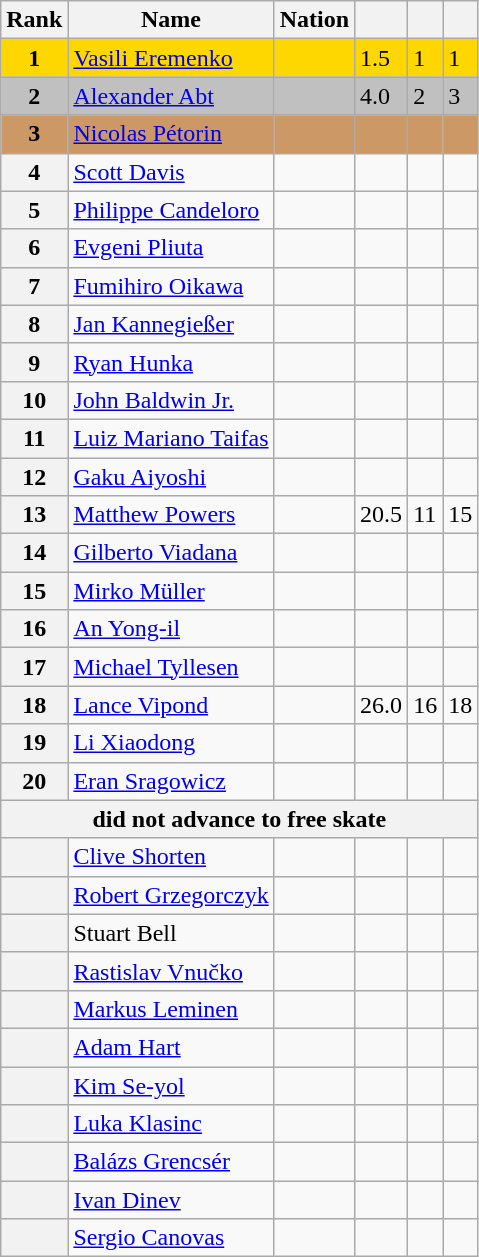<table class="wikitable sortable">
<tr>
<th>Rank</th>
<th>Name</th>
<th>Nation</th>
<th></th>
<th></th>
<th></th>
</tr>
<tr bgcolor=gold>
<td align=center><strong>1</strong></td>
<td><a href='#'>Vasili Eremenko</a></td>
<td></td>
<td>1.5</td>
<td>1</td>
<td>1</td>
</tr>
<tr bgcolor=silver>
<td align=center><strong>2</strong></td>
<td><a href='#'>Alexander Abt</a></td>
<td></td>
<td>4.0</td>
<td>2</td>
<td>3</td>
</tr>
<tr bgcolor=cc9966>
<td align=center><strong>3</strong></td>
<td><a href='#'>Nicolas Pétorin</a></td>
<td></td>
<td></td>
<td></td>
<td></td>
</tr>
<tr>
<th>4</th>
<td><a href='#'>Scott Davis</a></td>
<td></td>
<td></td>
<td></td>
<td></td>
</tr>
<tr>
<th>5</th>
<td><a href='#'>Philippe Candeloro</a></td>
<td></td>
<td></td>
<td></td>
<td></td>
</tr>
<tr>
<th>6</th>
<td><a href='#'>Evgeni Pliuta</a></td>
<td></td>
<td></td>
<td></td>
<td></td>
</tr>
<tr>
<th>7</th>
<td><a href='#'>Fumihiro Oikawa</a></td>
<td></td>
<td></td>
<td></td>
<td></td>
</tr>
<tr>
<th>8</th>
<td><a href='#'>Jan Kannegießer</a></td>
<td></td>
<td></td>
<td></td>
<td></td>
</tr>
<tr>
<th>9</th>
<td><a href='#'>Ryan Hunka</a></td>
<td></td>
<td></td>
<td></td>
<td></td>
</tr>
<tr>
<th>10</th>
<td><a href='#'>John Baldwin Jr.</a></td>
<td></td>
<td></td>
<td></td>
<td></td>
</tr>
<tr>
<th>11</th>
<td><a href='#'>Luiz Mariano Taifas</a></td>
<td></td>
<td></td>
<td></td>
<td></td>
</tr>
<tr>
<th>12</th>
<td><a href='#'>Gaku Aiyoshi</a></td>
<td></td>
<td></td>
<td></td>
<td></td>
</tr>
<tr>
<th>13</th>
<td><a href='#'>Matthew Powers</a></td>
<td></td>
<td>20.5</td>
<td>11</td>
<td>15</td>
</tr>
<tr>
<th>14</th>
<td><a href='#'>Gilberto Viadana</a></td>
<td></td>
<td></td>
<td></td>
<td></td>
</tr>
<tr>
<th>15</th>
<td><a href='#'>Mirko Müller</a></td>
<td></td>
<td></td>
<td></td>
<td></td>
</tr>
<tr>
<th>16</th>
<td><a href='#'>An Yong-il</a></td>
<td></td>
<td></td>
<td></td>
<td></td>
</tr>
<tr>
<th>17</th>
<td><a href='#'>Michael Tyllesen</a></td>
<td></td>
<td></td>
<td></td>
<td></td>
</tr>
<tr>
<th>18</th>
<td><a href='#'>Lance Vipond</a></td>
<td></td>
<td>26.0</td>
<td>16</td>
<td>18</td>
</tr>
<tr>
<th>19</th>
<td><a href='#'>Li Xiaodong</a></td>
<td></td>
<td></td>
<td></td>
<td></td>
</tr>
<tr>
<th>20</th>
<td><a href='#'>Eran Sragowicz</a></td>
<td></td>
<td></td>
<td></td>
<td></td>
</tr>
<tr>
<th colspan=8>did not advance to free skate</th>
</tr>
<tr>
<th></th>
<td><a href='#'>Clive Shorten</a></td>
<td></td>
<td></td>
<td></td>
<td></td>
</tr>
<tr>
<th></th>
<td><a href='#'>Robert Grzegorczyk</a></td>
<td></td>
<td></td>
<td></td>
<td></td>
</tr>
<tr>
<th></th>
<td>Stuart Bell</td>
<td></td>
<td></td>
<td></td>
<td></td>
</tr>
<tr>
<th></th>
<td><a href='#'>Rastislav Vnučko</a></td>
<td></td>
<td></td>
<td></td>
<td></td>
</tr>
<tr>
<th></th>
<td><a href='#'>Markus Leminen</a></td>
<td></td>
<td></td>
<td></td>
<td></td>
</tr>
<tr>
<th></th>
<td><a href='#'>Adam Hart</a></td>
<td></td>
<td></td>
<td></td>
<td></td>
</tr>
<tr>
<th></th>
<td><a href='#'>Kim Se-yol</a></td>
<td></td>
<td></td>
<td></td>
<td></td>
</tr>
<tr>
<th></th>
<td><a href='#'>Luka Klasinc</a></td>
<td></td>
<td></td>
<td></td>
<td></td>
</tr>
<tr>
<th></th>
<td><a href='#'>Balázs Grencsér</a></td>
<td></td>
<td></td>
<td></td>
<td></td>
</tr>
<tr>
<th></th>
<td><a href='#'>Ivan Dinev</a></td>
<td></td>
<td></td>
<td></td>
<td></td>
</tr>
<tr>
<th></th>
<td><a href='#'>Sergio Canovas</a></td>
<td></td>
<td></td>
<td></td>
<td></td>
</tr>
</table>
